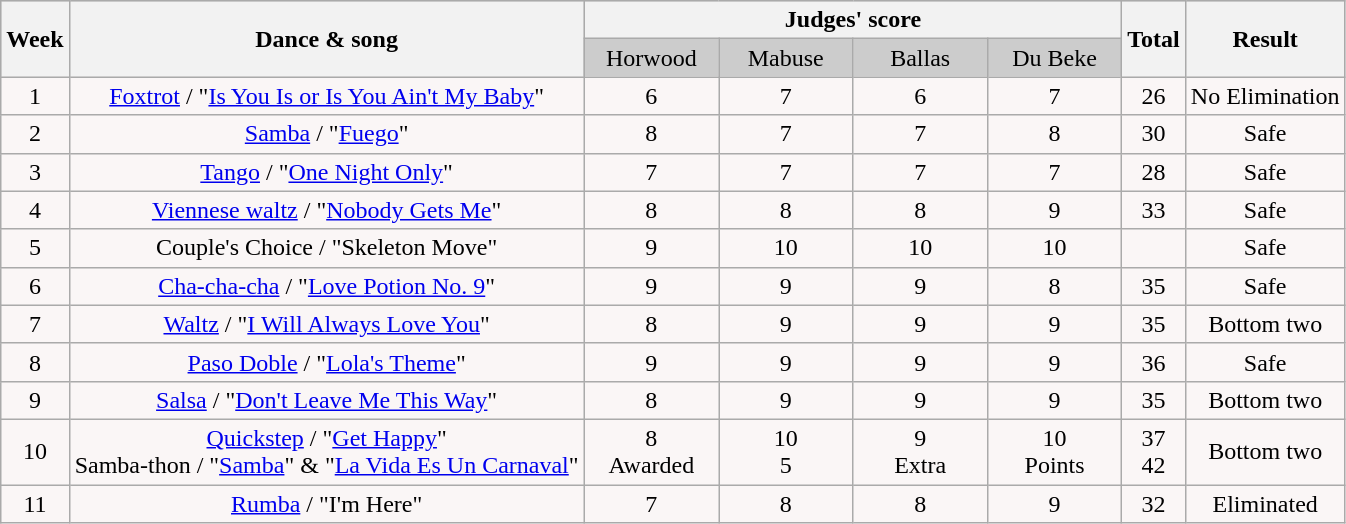<table class="wikitable collapsible collapsed">
<tr style="text-align:center; background:#ccc;">
<th rowspan=2>Week</th>
<th rowspan=2>Dance & song</th>
<th colspan=4>Judges' score</th>
<th rowspan=2>Total</th>
<th rowspan=2>Result</th>
</tr>
<tr style="text-align:center; background:#ccc;">
<td style="width:10%; ">Horwood</td>
<td style="width:10%; ">Mabuse</td>
<td style="width:10%; ">Ballas</td>
<td style="width:10%; ">Du Beke</td>
</tr>
<tr style="text-align:center; background:#faf6f6;">
<td>1</td>
<td><a href='#'>Foxtrot</a> / "<a href='#'>Is You Is or Is You Ain't My Baby</a>"</td>
<td>6</td>
<td>7</td>
<td>6</td>
<td>7</td>
<td>26</td>
<td>No Elimination</td>
</tr>
<tr style="text-align:center; background:#faf6f6;">
<td>2</td>
<td><a href='#'>Samba</a> / "<a href='#'>Fuego</a>"</td>
<td>8</td>
<td>7</td>
<td>7</td>
<td>8</td>
<td>30</td>
<td>Safe</td>
</tr>
<tr style="text-align:center; background:#faf6f6;">
<td>3</td>
<td><a href='#'>Tango</a> / "<a href='#'>One Night Only</a>"</td>
<td>7</td>
<td>7</td>
<td>7</td>
<td>7</td>
<td>28</td>
<td>Safe</td>
</tr>
<tr style="text-align:center; background:#faf6f6;">
<td>4</td>
<td><a href='#'>Viennese waltz</a> / "<a href='#'>Nobody Gets Me</a>"</td>
<td>8</td>
<td>8</td>
<td>8</td>
<td>9</td>
<td>33</td>
<td>Safe</td>
</tr>
<tr style="text-align:center; background:#faf6f6;">
<td>5</td>
<td>Couple's Choice / "Skeleton Move"</td>
<td>9</td>
<td>10</td>
<td>10</td>
<td>10</td>
<td></td>
<td>Safe</td>
</tr>
<tr style="text-align:center; background:#faf6f6;">
<td>6</td>
<td><a href='#'>Cha-cha-cha</a> / "<a href='#'>Love Potion No. 9</a>"</td>
<td>9</td>
<td>9</td>
<td>9</td>
<td>8</td>
<td>35</td>
<td>Safe</td>
</tr>
<tr style="text-align:center; background:#faf6f6;">
<td>7</td>
<td><a href='#'>Waltz</a> / "<a href='#'>I Will Always Love You</a>"</td>
<td>8</td>
<td>9</td>
<td>9</td>
<td>9</td>
<td>35</td>
<td>Bottom two</td>
</tr>
<tr style="text-align:center; background:#faf6f6;">
<td>8</td>
<td><a href='#'>Paso Doble</a> / "<a href='#'>Lola's Theme</a>"</td>
<td>9</td>
<td>9</td>
<td>9</td>
<td>9</td>
<td>36</td>
<td>Safe</td>
</tr>
<tr style="text-align:center; background:#faf6f6;">
<td>9</td>
<td><a href='#'>Salsa</a> / "<a href='#'>Don't Leave Me This Way</a>"</td>
<td>8</td>
<td>9</td>
<td>9</td>
<td>9</td>
<td>35</td>
<td>Bottom two</td>
</tr>
<tr style="text-align:center; background:#faf6f6;">
<td>10</td>
<td><a href='#'>Quickstep</a> / "<a href='#'>Get Happy</a>"<br>Samba-thon / "<a href='#'>Samba</a>" & "<a href='#'>La Vida Es Un Carnaval</a>"</td>
<td>8<br>Awarded</td>
<td>10<br>5</td>
<td>9<br>Extra</td>
<td>10<br>Points</td>
<td>37<br>42</td>
<td>Bottom two</td>
</tr>
<tr style="text-align:center; background:#faf6f6;">
<td>11</td>
<td><a href='#'>Rumba</a> / "I'm Here"</td>
<td>7</td>
<td>8</td>
<td>8</td>
<td>9</td>
<td>32</td>
<td>Eliminated</td>
</tr>
</table>
